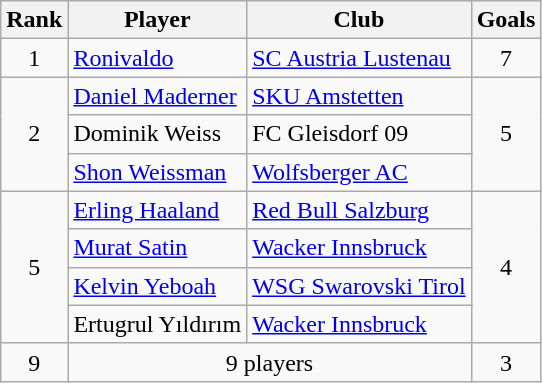<table class="wikitable" style="text-align:center">
<tr>
<th>Rank</th>
<th>Player</th>
<th>Club</th>
<th>Goals</th>
</tr>
<tr>
<td rowspan="1">1</td>
<td align="left"> <a href='#'>Ronivaldo</a></td>
<td align="left"><a href='#'>SC Austria Lustenau</a></td>
<td rowspan="1">7</td>
</tr>
<tr>
<td rowspan="3">2</td>
<td align="left"> <a href='#'>Daniel Maderner</a></td>
<td align="left"><a href='#'>SKU Amstetten</a></td>
<td rowspan="3">5</td>
</tr>
<tr>
<td align="left"> Dominik Weiss</td>
<td align="left">FC Gleisdorf 09</td>
</tr>
<tr>
<td align="left"> <a href='#'>Shon Weissman</a></td>
<td align="left"><a href='#'>Wolfsberger AC</a></td>
</tr>
<tr>
<td rowspan="4">5</td>
<td align="left"> <a href='#'>Erling Haaland</a></td>
<td align="left"><a href='#'>Red Bull Salzburg</a></td>
<td rowspan="4">4</td>
</tr>
<tr>
<td align="left"> <a href='#'>Murat Satin</a></td>
<td align="left"><a href='#'>Wacker Innsbruck</a></td>
</tr>
<tr>
<td align="left"> <a href='#'>Kelvin Yeboah</a></td>
<td align="left"><a href='#'>WSG Swarovski Tirol</a></td>
</tr>
<tr>
<td align="left"> Ertugrul Yıldırım</td>
<td align="left"><a href='#'>Wacker Innsbruck</a></td>
</tr>
<tr>
<td rowspan="1">9</td>
<td colspan="2">9 players</td>
<td rowspan="1">3</td>
</tr>
</table>
